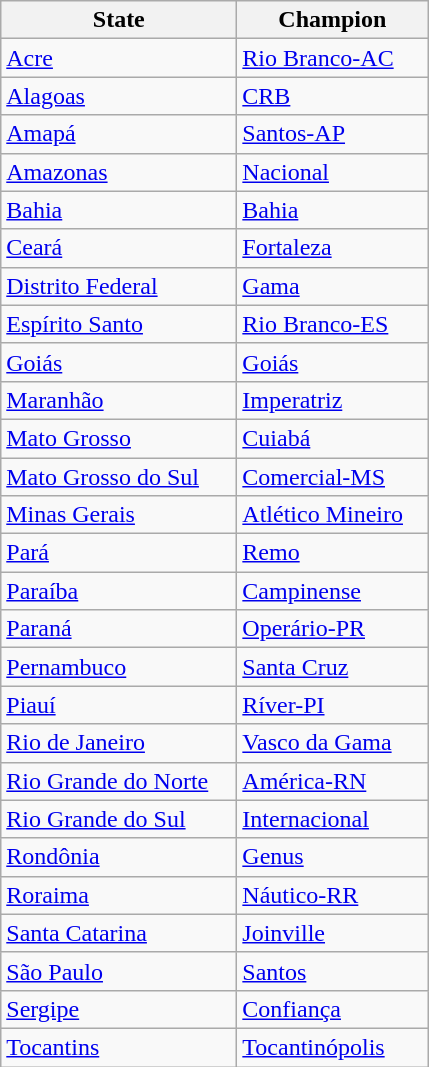<table class="wikitable">
<tr>
<th width=150px>State</th>
<th width=120px>Champion</th>
</tr>
<tr>
<td> <a href='#'>Acre</a></td>
<td><a href='#'>Rio Branco-AC</a></td>
</tr>
<tr>
<td> <a href='#'>Alagoas</a></td>
<td><a href='#'>CRB</a></td>
</tr>
<tr>
<td> <a href='#'>Amapá</a></td>
<td><a href='#'>Santos-AP</a></td>
</tr>
<tr>
<td> <a href='#'>Amazonas</a></td>
<td><a href='#'>Nacional</a></td>
</tr>
<tr>
<td> <a href='#'>Bahia</a></td>
<td><a href='#'>Bahia</a></td>
</tr>
<tr>
<td> <a href='#'>Ceará</a></td>
<td><a href='#'>Fortaleza</a></td>
</tr>
<tr>
<td> <a href='#'>Distrito Federal</a></td>
<td><a href='#'>Gama</a></td>
</tr>
<tr>
<td> <a href='#'>Espírito Santo</a></td>
<td><a href='#'>Rio Branco-ES</a></td>
</tr>
<tr>
<td> <a href='#'>Goiás</a></td>
<td><a href='#'>Goiás</a></td>
</tr>
<tr>
<td> <a href='#'>Maranhão</a></td>
<td><a href='#'>Imperatriz</a></td>
</tr>
<tr>
<td> <a href='#'>Mato Grosso</a></td>
<td><a href='#'>Cuiabá</a></td>
</tr>
<tr>
<td> <a href='#'>Mato Grosso do Sul</a></td>
<td><a href='#'>Comercial-MS</a></td>
</tr>
<tr>
<td> <a href='#'>Minas Gerais</a></td>
<td><a href='#'>Atlético Mineiro</a></td>
</tr>
<tr>
<td> <a href='#'>Pará</a></td>
<td><a href='#'>Remo</a></td>
</tr>
<tr>
<td> <a href='#'>Paraíba</a></td>
<td><a href='#'>Campinense</a></td>
</tr>
<tr>
<td> <a href='#'>Paraná</a></td>
<td><a href='#'>Operário-PR</a></td>
</tr>
<tr>
<td> <a href='#'>Pernambuco</a></td>
<td><a href='#'>Santa Cruz</a></td>
</tr>
<tr>
<td> <a href='#'>Piauí</a></td>
<td><a href='#'>Ríver-PI</a></td>
</tr>
<tr>
<td> <a href='#'>Rio de Janeiro</a></td>
<td><a href='#'>Vasco da Gama</a></td>
</tr>
<tr>
<td> <a href='#'>Rio Grande do Norte</a></td>
<td><a href='#'>América-RN</a></td>
</tr>
<tr>
<td> <a href='#'>Rio Grande do Sul</a></td>
<td><a href='#'>Internacional</a></td>
</tr>
<tr>
<td> <a href='#'>Rondônia</a></td>
<td><a href='#'>Genus</a></td>
</tr>
<tr>
<td> <a href='#'>Roraima</a></td>
<td><a href='#'>Náutico-RR</a></td>
</tr>
<tr>
<td> <a href='#'>Santa Catarina</a></td>
<td><a href='#'>Joinville</a></td>
</tr>
<tr>
<td> <a href='#'>São Paulo</a></td>
<td><a href='#'>Santos</a></td>
</tr>
<tr>
<td> <a href='#'>Sergipe</a></td>
<td><a href='#'>Confiança</a></td>
</tr>
<tr>
<td> <a href='#'>Tocantins</a></td>
<td><a href='#'>Tocantinópolis</a></td>
</tr>
</table>
